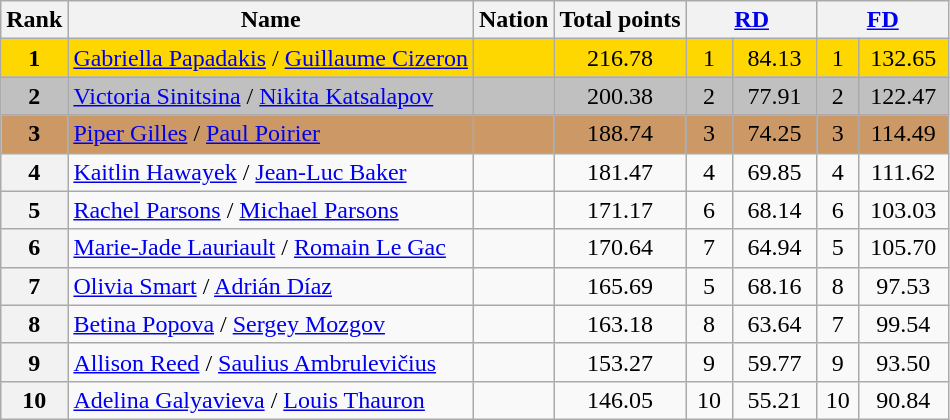<table class="wikitable sortable">
<tr>
<th>Rank</th>
<th>Name</th>
<th>Nation</th>
<th>Total points</th>
<th colspan="2" width="80px"><a href='#'>RD</a></th>
<th colspan="2" width="80px"><a href='#'>FD</a></th>
</tr>
<tr bgcolor="gold">
<td align="center"><strong>1</strong></td>
<td><a href='#'>Gabriella Papadakis</a> / <a href='#'>Guillaume Cizeron</a></td>
<td></td>
<td align="center">216.78</td>
<td align="center">1</td>
<td align="center">84.13</td>
<td align="center">1</td>
<td align="center">132.65</td>
</tr>
<tr bgcolor="silver">
<td align="center"><strong>2</strong></td>
<td><a href='#'>Victoria Sinitsina</a> / <a href='#'>Nikita Katsalapov</a></td>
<td></td>
<td align="center">200.38</td>
<td align="center">2</td>
<td align="center">77.91</td>
<td align="center">2</td>
<td align="center">122.47</td>
</tr>
<tr bgcolor="cc9966">
<td align="center"><strong>3</strong></td>
<td><a href='#'>Piper Gilles</a> / <a href='#'>Paul Poirier</a></td>
<td></td>
<td align="center">188.74</td>
<td align="center">3</td>
<td align="center">74.25</td>
<td align="center">3</td>
<td align="center">114.49</td>
</tr>
<tr>
<th>4</th>
<td><a href='#'>Kaitlin Hawayek</a> / <a href='#'>Jean-Luc Baker</a></td>
<td></td>
<td align="center">181.47</td>
<td align="center">4</td>
<td align="center">69.85</td>
<td align="center">4</td>
<td align="center">111.62</td>
</tr>
<tr>
<th>5</th>
<td><a href='#'>Rachel Parsons</a> / <a href='#'>Michael Parsons</a></td>
<td></td>
<td align="center">171.17</td>
<td align="center">6</td>
<td align="center">68.14</td>
<td align="center">6</td>
<td align="center">103.03</td>
</tr>
<tr>
<th>6</th>
<td><a href='#'>Marie-Jade Lauriault</a> / <a href='#'>Romain Le Gac</a></td>
<td></td>
<td align="center">170.64</td>
<td align="center">7</td>
<td align="center">64.94</td>
<td align="center">5</td>
<td align="center">105.70</td>
</tr>
<tr>
<th>7</th>
<td><a href='#'>Olivia Smart</a> / <a href='#'>Adrián Díaz</a></td>
<td></td>
<td align="center">165.69</td>
<td align="center">5</td>
<td align="center">68.16</td>
<td align="center">8</td>
<td align="center">97.53</td>
</tr>
<tr>
<th>8</th>
<td><a href='#'>Betina Popova</a> / <a href='#'>Sergey Mozgov</a></td>
<td></td>
<td align="center">163.18</td>
<td align="center">8</td>
<td align="center">63.64</td>
<td align="center">7</td>
<td align="center">99.54</td>
</tr>
<tr>
<th>9</th>
<td><a href='#'>Allison Reed</a> / <a href='#'>Saulius Ambrulevičius</a></td>
<td></td>
<td align="center">153.27</td>
<td align="center">9</td>
<td align="center">59.77</td>
<td align="center">9</td>
<td align="center">93.50</td>
</tr>
<tr>
<th>10</th>
<td><a href='#'>Adelina Galyavieva</a> / <a href='#'>Louis Thauron</a></td>
<td></td>
<td align="center">146.05</td>
<td align="center">10</td>
<td align="center">55.21</td>
<td align="center">10</td>
<td align="center">90.84</td>
</tr>
</table>
